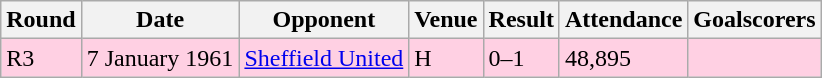<table class="wikitable">
<tr>
<th>Round</th>
<th>Date</th>
<th>Opponent</th>
<th>Venue</th>
<th>Result</th>
<th>Attendance</th>
<th>Goalscorers</th>
</tr>
<tr style="background:#ffd0e3;">
<td>R3</td>
<td>7 January 1961</td>
<td><a href='#'>Sheffield United</a></td>
<td>H</td>
<td>0–1</td>
<td>48,895</td>
<td></td>
</tr>
</table>
